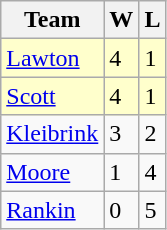<table class="wikitable">
<tr>
<th>Team</th>
<th>W</th>
<th>L</th>
</tr>
<tr bgcolor=#ffffcc>
<td> <a href='#'>Lawton</a></td>
<td>4</td>
<td>1</td>
</tr>
<tr bgcolor=#ffffcc>
<td> <a href='#'>Scott</a></td>
<td>4</td>
<td>1</td>
</tr>
<tr>
<td> <a href='#'>Kleibrink</a></td>
<td>3</td>
<td>2</td>
</tr>
<tr>
<td> <a href='#'>Moore</a></td>
<td>1</td>
<td>4</td>
</tr>
<tr>
<td> <a href='#'>Rankin</a></td>
<td>0</td>
<td>5</td>
</tr>
</table>
